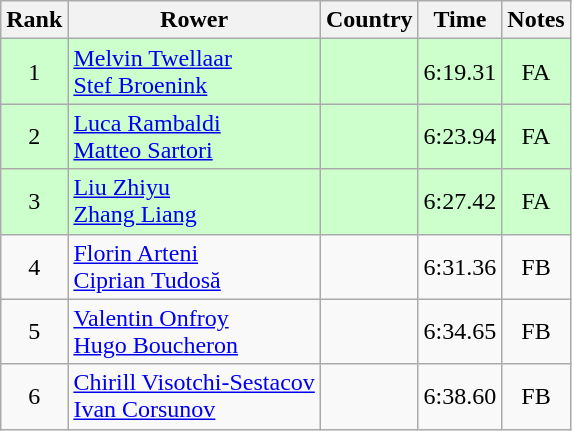<table class="wikitable" style="text-align:center">
<tr>
<th>Rank</th>
<th>Rower</th>
<th>Country</th>
<th>Time</th>
<th>Notes</th>
</tr>
<tr bgcolor=ccffcc>
<td>1</td>
<td align="left"><a href='#'>Melvin Twellaar</a><br><a href='#'>Stef Broenink</a></td>
<td align="left"></td>
<td>6:19.31</td>
<td>FA</td>
</tr>
<tr bgcolor=ccffcc>
<td>2</td>
<td align="left"><a href='#'>Luca Rambaldi</a><br><a href='#'>Matteo Sartori</a></td>
<td align="left"></td>
<td>6:23.94</td>
<td>FA</td>
</tr>
<tr bgcolor=ccffcc>
<td>3</td>
<td align="left"><a href='#'>Liu Zhiyu</a><br><a href='#'>Zhang Liang</a></td>
<td align="left"></td>
<td>6:27.42</td>
<td>FA</td>
</tr>
<tr>
<td>4</td>
<td align="left"><a href='#'>Florin Arteni</a><br><a href='#'>Ciprian Tudosă</a></td>
<td align="left"></td>
<td>6:31.36</td>
<td>FB</td>
</tr>
<tr>
<td>5</td>
<td align="left"><a href='#'>Valentin Onfroy</a><br><a href='#'>Hugo Boucheron</a></td>
<td align="left"></td>
<td>6:34.65</td>
<td>FB</td>
</tr>
<tr>
<td>6</td>
<td align="left"><a href='#'>Chirill Visotchi-Sestacov</a><br><a href='#'>Ivan Corsunov</a></td>
<td align="left"></td>
<td>6:38.60</td>
<td>FB</td>
</tr>
</table>
